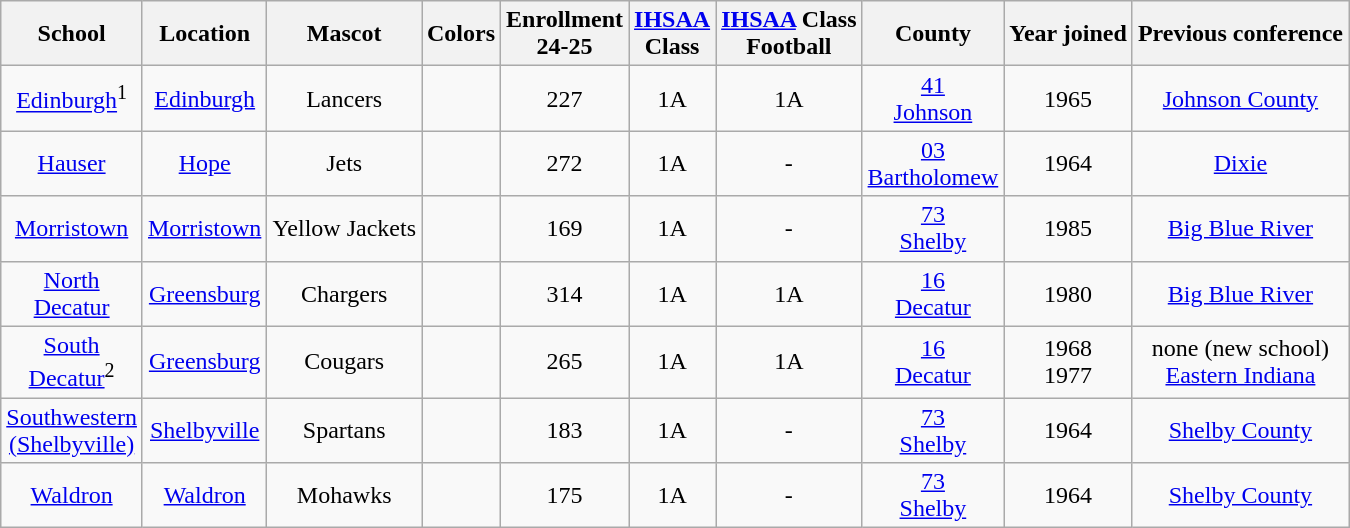<table class="wikitable" style="text-align:center;">
<tr>
<th>School</th>
<th>Location</th>
<th>Mascot</th>
<th>Colors</th>
<th>Enrollment  <br> 24-25</th>
<th><a href='#'>IHSAA</a> <br> Class </th>
<th><a href='#'>IHSAA</a> Class <br> Football </th>
<th>County</th>
<th>Year joined</th>
<th>Previous conference</th>
</tr>
<tr>
<td><a href='#'>Edinburgh</a><sup>1</sup></td>
<td><a href='#'>Edinburgh</a></td>
<td>Lancers</td>
<td>  </td>
<td>227</td>
<td>1A</td>
<td>1A</td>
<td><a href='#'>41 <br> Johnson</a></td>
<td>1965</td>
<td><a href='#'>Johnson County</a></td>
</tr>
<tr>
<td><a href='#'>Hauser</a></td>
<td><a href='#'>Hope</a></td>
<td>Jets</td>
<td> </td>
<td>272</td>
<td>1A</td>
<td>-</td>
<td><a href='#'>03 <br> Bartholomew</a></td>
<td>1964</td>
<td><a href='#'>Dixie</a></td>
</tr>
<tr>
<td><a href='#'>Morristown</a></td>
<td><a href='#'>Morristown</a></td>
<td>Yellow Jackets</td>
<td>  </td>
<td>169</td>
<td>1A</td>
<td>-</td>
<td><a href='#'>73 <br> Shelby</a></td>
<td>1985</td>
<td><a href='#'>Big Blue River</a></td>
</tr>
<tr>
<td><a href='#'>North <br> Decatur</a></td>
<td><a href='#'>Greensburg</a></td>
<td>Chargers</td>
<td>  </td>
<td>314</td>
<td>1A</td>
<td>1A</td>
<td><a href='#'>16 <br> Decatur</a></td>
<td>1980</td>
<td><a href='#'>Big Blue River</a></td>
</tr>
<tr>
<td><a href='#'>South <br> Decatur</a><sup>2</sup></td>
<td><a href='#'>Greensburg</a></td>
<td>Cougars</td>
<td> </td>
<td>265</td>
<td>1A</td>
<td>1A</td>
<td><a href='#'>16 <br> Decatur</a></td>
<td>1968<br>1977</td>
<td>none (new school)<br><a href='#'>Eastern Indiana</a></td>
</tr>
<tr>
<td><a href='#'>Southwestern <br> (Shelbyville)</a></td>
<td><a href='#'>Shelbyville</a></td>
<td>Spartans</td>
<td>  </td>
<td>183</td>
<td>1A</td>
<td>-</td>
<td><a href='#'>73 <br> Shelby</a></td>
<td>1964</td>
<td><a href='#'>Shelby County</a></td>
</tr>
<tr>
<td><a href='#'>Waldron</a></td>
<td><a href='#'>Waldron</a></td>
<td>Mohawks</td>
<td> </td>
<td>175</td>
<td>1A</td>
<td>-</td>
<td><a href='#'>73 <br> Shelby</a></td>
<td>1964</td>
<td><a href='#'>Shelby County</a></td>
</tr>
</table>
